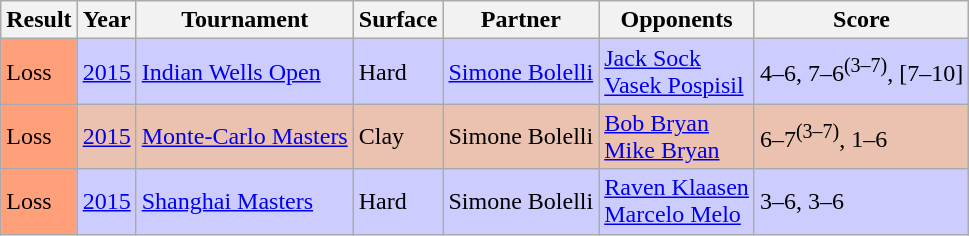<table class="wikitable">
<tr>
<th>Result</th>
<th>Year</th>
<th>Tournament</th>
<th>Surface</th>
<th>Partner</th>
<th>Opponents</th>
<th class="unsortable">Score</th>
</tr>
<tr style="background:#CCCCFF">
<td bgcolor=FFA07A>Loss</td>
<td><a href='#'>2015</a></td>
<td><a href='#'>Indian Wells Open</a></td>
<td>Hard</td>
<td> <a href='#'>Simone Bolelli</a></td>
<td> <a href='#'>Jack Sock</a><br> <a href='#'>Vasek Pospisil</a></td>
<td>4–6, 7–6<sup>(3–7)</sup>, [7–10]</td>
</tr>
<tr style="background:#EBC2AF">
<td bgcolor=FFA07A>Loss</td>
<td><a href='#'>2015</a></td>
<td><a href='#'>Monte-Carlo Masters</a></td>
<td>Clay</td>
<td> Simone Bolelli</td>
<td> <a href='#'>Bob Bryan</a><br> <a href='#'>Mike Bryan</a></td>
<td>6–7<sup>(3–7)</sup>, 1–6</td>
</tr>
<tr style="background:#CCCCFF">
<td bgcolor=FFA07A>Loss</td>
<td><a href='#'>2015</a></td>
<td><a href='#'>Shanghai Masters</a></td>
<td>Hard</td>
<td> Simone Bolelli</td>
<td> <a href='#'>Raven Klaasen</a><br> <a href='#'>Marcelo Melo</a></td>
<td>3–6, 3–6</td>
</tr>
</table>
